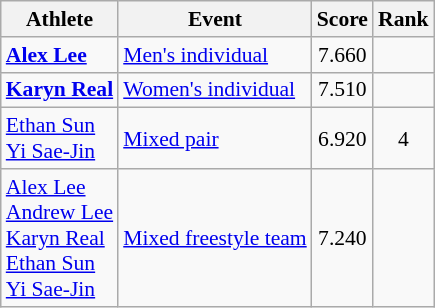<table class=wikitable style=font-size:90%;text-align:center>
<tr>
<th>Athlete</th>
<th>Event</th>
<th>Score</th>
<th>Rank</th>
</tr>
<tr>
<td align=left><strong><a href='#'>Alex Lee</a></strong></td>
<td align=left><a href='#'>Men's individual</a></td>
<td>7.660</td>
<td></td>
</tr>
<tr>
<td align=left><strong><a href='#'>Karyn Real</a></strong></td>
<td align=left><a href='#'>Women's individual</a></td>
<td>7.510</td>
<td></td>
</tr>
<tr>
<td align=left><a href='#'>Ethan Sun</a><br><a href='#'>Yi Sae-Jin</a></td>
<td align=left><a href='#'>Mixed pair</a></td>
<td>6.920</td>
<td>4</td>
</tr>
<tr>
<td align=left><a href='#'>Alex Lee</a><br><a href='#'>Andrew Lee</a><br><a href='#'>Karyn Real</a><br><a href='#'>Ethan Sun</a><br><a href='#'>Yi Sae-Jin</a></td>
<td align=left><a href='#'>Mixed freestyle team</a></td>
<td>7.240</td>
<td></td>
</tr>
</table>
